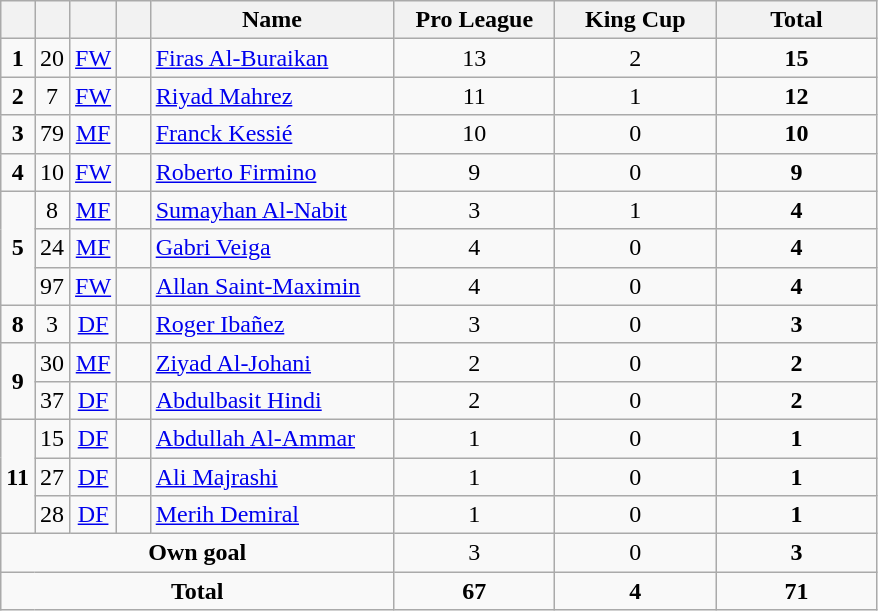<table class="wikitable" style="text-align:center">
<tr>
<th width=15></th>
<th width=15></th>
<th width=15></th>
<th width=15></th>
<th width=155>Name</th>
<th width=100>Pro League</th>
<th width=100>King Cup</th>
<th width=100>Total</th>
</tr>
<tr>
<td><strong>1</strong></td>
<td>20</td>
<td><a href='#'>FW</a></td>
<td></td>
<td align=left><a href='#'>Firas Al-Buraikan</a></td>
<td>13</td>
<td>2</td>
<td><strong>15</strong></td>
</tr>
<tr>
<td><strong>2</strong></td>
<td>7</td>
<td><a href='#'>FW</a></td>
<td></td>
<td align=left><a href='#'>Riyad Mahrez</a></td>
<td>11</td>
<td>1</td>
<td><strong>12</strong></td>
</tr>
<tr>
<td><strong>3</strong></td>
<td>79</td>
<td><a href='#'>MF</a></td>
<td></td>
<td align=left><a href='#'>Franck Kessié</a></td>
<td>10</td>
<td>0</td>
<td><strong>10</strong></td>
</tr>
<tr>
<td><strong>4</strong></td>
<td>10</td>
<td><a href='#'>FW</a></td>
<td></td>
<td align=left><a href='#'>Roberto Firmino</a></td>
<td>9</td>
<td>0</td>
<td><strong>9</strong></td>
</tr>
<tr>
<td rowspan=3><strong>5</strong></td>
<td>8</td>
<td><a href='#'>MF</a></td>
<td></td>
<td align=left><a href='#'>Sumayhan Al-Nabit</a></td>
<td>3</td>
<td>1</td>
<td><strong>4</strong></td>
</tr>
<tr>
<td>24</td>
<td><a href='#'>MF</a></td>
<td></td>
<td align=left><a href='#'>Gabri Veiga</a></td>
<td>4</td>
<td>0</td>
<td><strong>4</strong></td>
</tr>
<tr>
<td>97</td>
<td><a href='#'>FW</a></td>
<td></td>
<td align=left><a href='#'>Allan Saint-Maximin</a></td>
<td>4</td>
<td>0</td>
<td><strong>4</strong></td>
</tr>
<tr>
<td><strong>8</strong></td>
<td>3</td>
<td><a href='#'>DF</a></td>
<td></td>
<td align=left><a href='#'>Roger Ibañez</a></td>
<td>3</td>
<td>0</td>
<td><strong>3</strong></td>
</tr>
<tr>
<td rowspan=2><strong>9</strong></td>
<td>30</td>
<td><a href='#'>MF</a></td>
<td></td>
<td align=left><a href='#'>Ziyad Al-Johani</a></td>
<td>2</td>
<td>0</td>
<td><strong>2</strong></td>
</tr>
<tr>
<td>37</td>
<td><a href='#'>DF</a></td>
<td></td>
<td align=left><a href='#'>Abdulbasit Hindi</a></td>
<td>2</td>
<td>0</td>
<td><strong>2</strong></td>
</tr>
<tr>
<td rowspan=3><strong>11</strong></td>
<td>15</td>
<td><a href='#'>DF</a></td>
<td></td>
<td align=left><a href='#'>Abdullah Al-Ammar</a></td>
<td>1</td>
<td>0</td>
<td><strong>1</strong></td>
</tr>
<tr>
<td>27</td>
<td><a href='#'>DF</a></td>
<td></td>
<td align=left><a href='#'>Ali Majrashi</a></td>
<td>1</td>
<td>0</td>
<td><strong>1</strong></td>
</tr>
<tr>
<td>28</td>
<td><a href='#'>DF</a></td>
<td></td>
<td align=left><a href='#'>Merih Demiral</a></td>
<td>1</td>
<td>0</td>
<td><strong>1</strong></td>
</tr>
<tr>
<td colspan=5><strong>Own goal</strong></td>
<td>3</td>
<td>0</td>
<td><strong>3</strong></td>
</tr>
<tr>
<td colspan=5><strong>Total</strong></td>
<td><strong>67</strong></td>
<td><strong>4</strong></td>
<td><strong>71</strong></td>
</tr>
</table>
